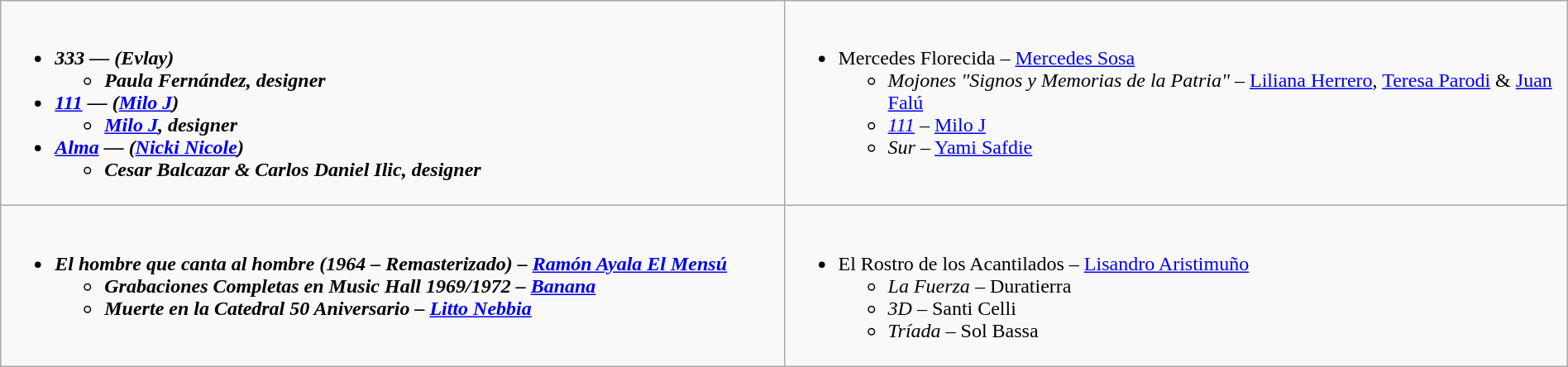<table class="wikitable" width="100%">
<tr>
<td style="vertical-align:top;" width="50%"><br><ul><li><strong><em>333<em> — (Evlay)<strong><ul><li></strong>Paula Fernández, designer<strong></li></ul></li><li></em><a href='#'>111</a><em> — (<a href='#'>Milo J</a>)<ul><li><a href='#'>Milo J</a>, designer</li></ul></li><li></em><a href='#'>Alma</a><em> — (<a href='#'>Nicki Nicole</a>)<ul><li>Cesar Balcazar & Carlos Daniel Ilic, designer</li></ul></li></ul></td>
<td style="vertical-align:top;" width="50%"><br><ul><li></em></strong>Mercedes Florecida</em> – <a href='#'>Mercedes Sosa</a></strong><ul><li><em>Mojones "Signos y Memorias de la Patria"</em> – <a href='#'>Liliana Herrero</a>, <a href='#'>Teresa Parodi</a> & <a href='#'>Juan Falú</a></li><li><em><a href='#'>111</a></em> – <a href='#'>Milo J</a></li><li><em>Sur</em> – <a href='#'>Yami Safdie</a></li></ul></li></ul></td>
</tr>
<tr>
<td style="vertical-align:top;" width="50%"><br><ul><li><strong><em>El hombre que canta al hombre (1964 – Remasterizado)<em> – <a href='#'>Ramón Ayala El Mensú</a><strong><ul><li></em>Grabaciones Completas en Music Hall 1969/1972<em> – <a href='#'>Banana</a></li><li></em>Muerte en la Catedral 50 Aniversario<em> – <a href='#'>Litto Nebbia</a></li></ul></li></ul></td>
<td style="vertical-align:top;" width="50%"><br><ul><li></em></strong>El Rostro de los Acantilados</em> – <a href='#'>Lisandro Aristimuño</a></strong><ul><li><em>La Fuerza</em> – Duratierra</li><li><em>3D</em> – Santi Celli</li><li><em>Tríada</em> – Sol Bassa</li></ul></li></ul></td>
</tr>
</table>
